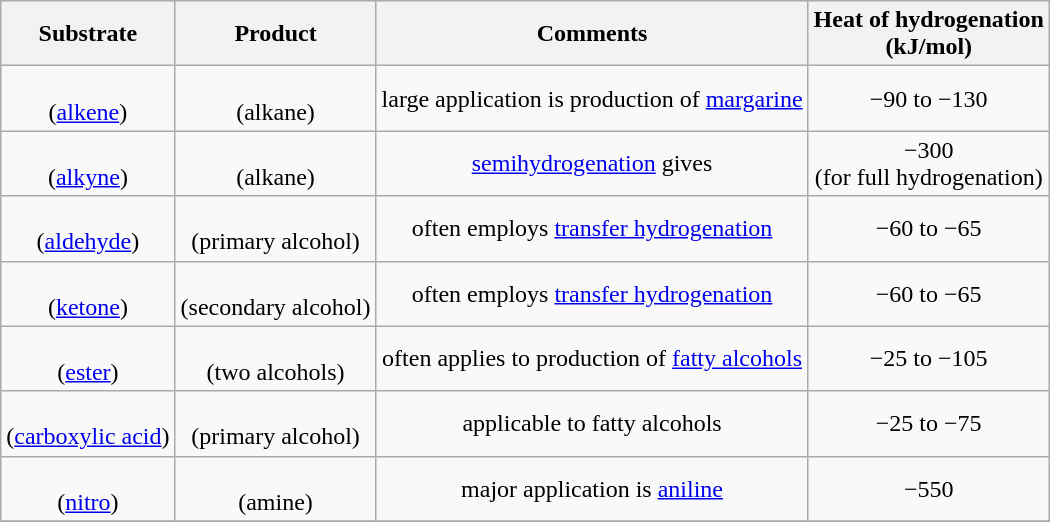<table class="wikitable toccolours">
<tr>
<th>Substrate</th>
<th>Product</th>
<th>Comments</th>
<th>Heat of hydrogenation<br>(kJ/mol)</th>
</tr>
<tr>
<td align=center><br>(<a href='#'>alkene</a>)</td>
<td align=center><br>(alkane)</td>
<td align=center>large application is production of <a href='#'>margarine</a></td>
<td align=center>−90 to −130</td>
</tr>
<tr>
<td align=center><br>(<a href='#'>alkyne</a>)</td>
<td align=center><br>(alkane)</td>
<td align=center><a href='#'>semihydrogenation</a> gives <br></td>
<td align=center>−300<br>(for full hydrogenation)</td>
</tr>
<tr>
<td align=center><br>(<a href='#'>aldehyde</a>)</td>
<td align=center><br>(primary alcohol)</td>
<td align=center>often employs <a href='#'>transfer hydrogenation</a></td>
<td align=center>−60 to −65</td>
</tr>
<tr>
<td align=center><br>(<a href='#'>ketone</a>)</td>
<td align=center><br>(secondary alcohol)</td>
<td align=center>often employs <a href='#'>transfer hydrogenation</a></td>
<td align=center>−60 to −65</td>
</tr>
<tr>
<td align=center><br>(<a href='#'>ester</a>)</td>
<td align=center><br>(two alcohols)</td>
<td align=center>often applies to production of <a href='#'>fatty alcohols</a></td>
<td align=center>−25 to −105</td>
</tr>
<tr>
<td align=center><br>(<a href='#'>carboxylic acid</a>)</td>
<td align=center><br>(primary alcohol)</td>
<td align=center>applicable to fatty alcohols</td>
<td align=center>−25 to −75</td>
</tr>
<tr>
<td align=center><br>(<a href='#'>nitro</a>)</td>
<td align=center><br>(amine)</td>
<td align=center>major application is <a href='#'>aniline</a></td>
<td align=center>−550</td>
</tr>
<tr>
</tr>
</table>
